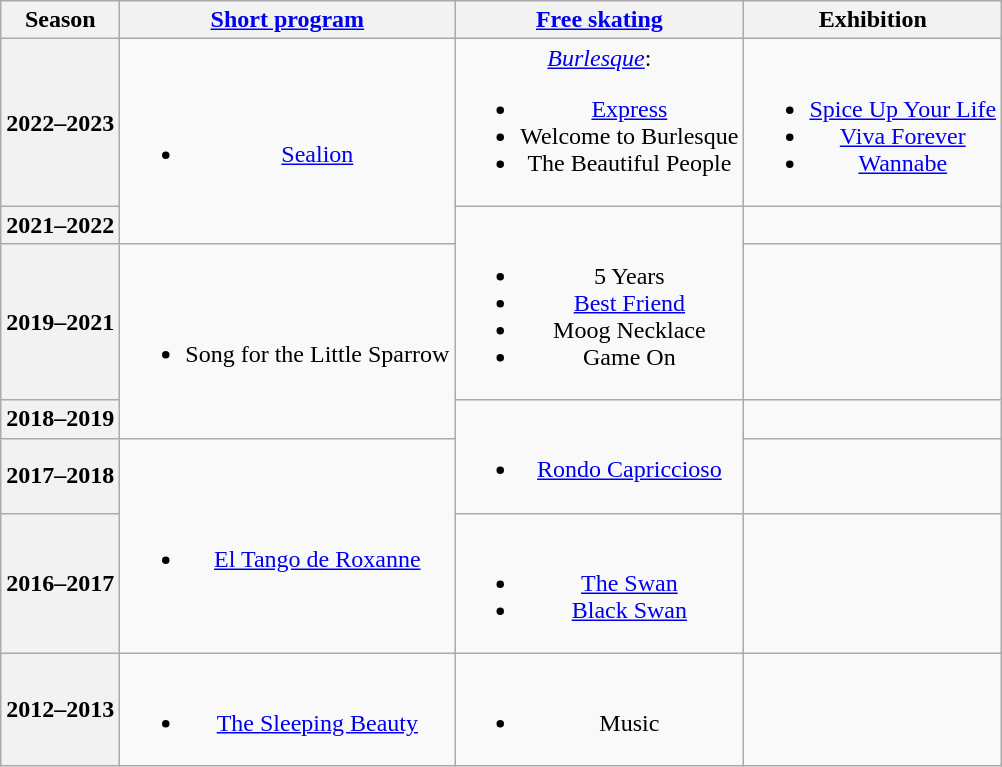<table class=wikitable style=text-align:center>
<tr>
<th>Season</th>
<th><a href='#'>Short program</a></th>
<th><a href='#'>Free skating</a></th>
<th>Exhibition</th>
</tr>
<tr>
<th>2022–2023 <br> </th>
<td rowspan=2><br><ul><li><a href='#'>Sealion</a> <br></li></ul></td>
<td><em><a href='#'>Burlesque</a></em>:<br><ul><li><a href='#'>Express</a> <br></li><li>Welcome to Burlesque <br></li><li>The Beautiful People <br></li></ul></td>
<td><br><ul><li><a href='#'>Spice Up Your Life</a></li><li><a href='#'>Viva Forever</a></li><li><a href='#'>Wannabe</a><br></li></ul></td>
</tr>
<tr>
<th>2021–2022 <br> </th>
<td rowspan=2><br><ul><li>5 Years <br></li><li><a href='#'>Best Friend</a> <br> </li><li>Moog Necklace</li><li>Game On <br></li></ul></td>
<td></td>
</tr>
<tr>
<th>2019–2021 <br> </th>
<td rowspan=2><br><ul><li>Song for the Little Sparrow <br></li></ul></td>
<td></td>
</tr>
<tr>
<th>2018–2019 <br> </th>
<td rowspan=2><br><ul><li><a href='#'>Rondo Capriccioso</a> <br></li></ul></td>
</tr>
<tr>
<th>2017–2018 <br> </th>
<td rowspan=2><br><ul><li><a href='#'>El Tango de Roxanne</a> <br></li></ul></td>
<td></td>
</tr>
<tr>
<th>2016–2017 <br> </th>
<td><br><ul><li><a href='#'>The Swan</a> <br></li><li><a href='#'>Black Swan</a> <br></li></ul></td>
<td></td>
</tr>
<tr>
<th>2012–2013 <br> </th>
<td><br><ul><li><a href='#'>The Sleeping Beauty</a> <br></li></ul></td>
<td><br><ul><li>Music <br></li></ul></td>
<td></td>
</tr>
</table>
